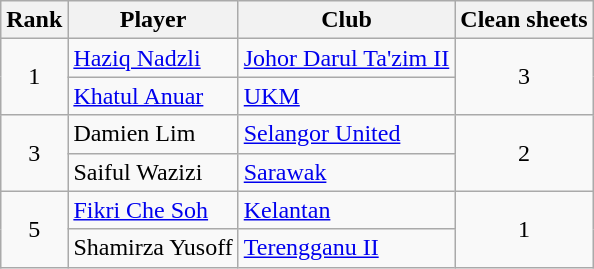<table class="wikitable">
<tr>
<th>Rank</th>
<th>Player</th>
<th>Club</th>
<th width=85>Clean sheets</th>
</tr>
<tr>
<td align=center rowspan=2>1</td>
<td align="left"> <a href='#'>Haziq Nadzli</a></td>
<td align="left"><a href='#'>Johor Darul Ta'zim II</a></td>
<td align=center rowspan=2>3</td>
</tr>
<tr>
<td align="left"> <a href='#'>Khatul Anuar</a></td>
<td align="left"><a href='#'>UKM</a></td>
</tr>
<tr>
<td align=center rowspan=2>3</td>
<td align="left"> Damien Lim</td>
<td align="left"><a href='#'>Selangor United</a></td>
<td align=center rowspan=2>2</td>
</tr>
<tr>
<td align="left"> Saiful Wazizi</td>
<td align="left"><a href='#'>Sarawak</a></td>
</tr>
<tr>
<td align=center rowspan=2>5</td>
<td align="left"> <a href='#'>Fikri Che Soh</a></td>
<td align="left"><a href='#'>Kelantan</a></td>
<td align=center rowspan=2>1</td>
</tr>
<tr>
<td align="left"> Shamirza Yusoff</td>
<td align="left"><a href='#'>Terengganu II</a></td>
</tr>
</table>
